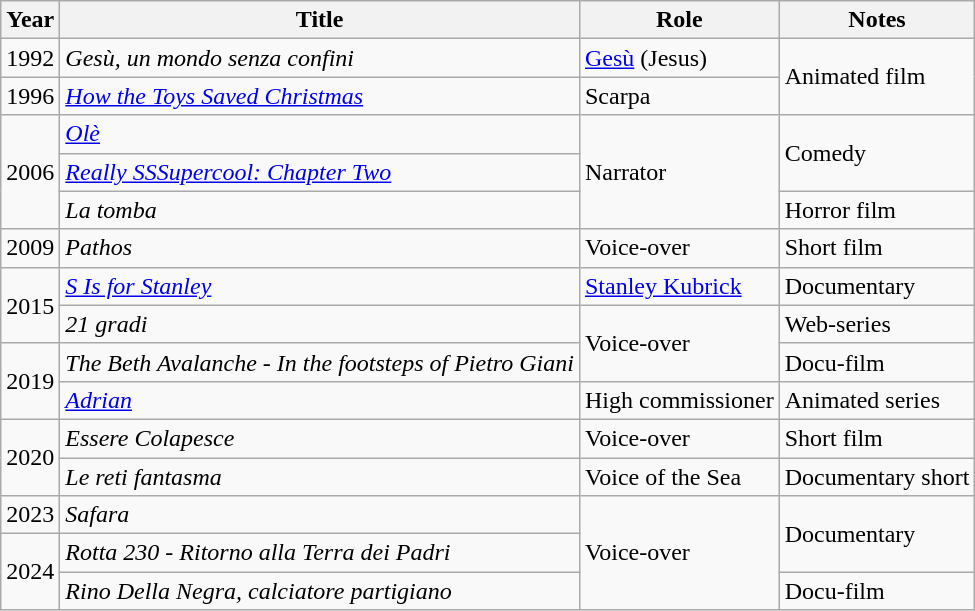<table class="wikitable plainrowheaders sortable">
<tr>
<th scope="col">Year</th>
<th scope="col">Title</th>
<th scope="col">Role</th>
<th scope="col">Notes</th>
</tr>
<tr>
<td>1992</td>
<td><em>Gesù, un mondo senza confini</em></td>
<td><a href='#'>Gesù</a> (Jesus)</td>
<td Rowspan=2>Animated film</td>
</tr>
<tr>
<td>1996</td>
<td><em><a href='#'>How the Toys Saved Christmas</a></em></td>
<td>Scarpa</td>
</tr>
<tr>
<td rowspan="3">2006</td>
<td><em><a href='#'>Olè</a></em></td>
<td rowspan="3">Narrator</td>
<td Rowspan=2>Comedy</td>
</tr>
<tr>
<td><em><a href='#'>Really SSSupercool: Chapter Two</a></em></td>
</tr>
<tr>
<td><em>La tomba</em></td>
<td>Horror film</td>
</tr>
<tr>
<td>2009</td>
<td><em>Pathos</em></td>
<td>Voice-over</td>
<td>Short film</td>
</tr>
<tr>
<td rowspan="2">2015</td>
<td><em><a href='#'>S Is for Stanley</a></em></td>
<td><a href='#'>Stanley Kubrick</a></td>
<td>Documentary</td>
</tr>
<tr>
<td><em>21 gradi</em></td>
<td Rowspan=2>Voice-over</td>
<td>Web-series</td>
</tr>
<tr>
<td rowspan="2">2019</td>
<td><em>The Beth Avalanche - In the footsteps of Pietro Giani</em></td>
<td>Docu-film</td>
</tr>
<tr>
<td><em><a href='#'>Adrian</a></em></td>
<td>High commissioner</td>
<td>Animated series</td>
</tr>
<tr>
<td rowspan=2>2020</td>
<td><em>Essere Colapesce</em></td>
<td>Voice-over</td>
<td>Short film</td>
</tr>
<tr>
<td><em>Le reti fantasma</em></td>
<td>Voice of the Sea</td>
<td>Documentary short</td>
</tr>
<tr>
<td>2023</td>
<td><em>Safara</em></td>
<td Rowspan=3>Voice-over</td>
<td Rowspan=2>Documentary</td>
</tr>
<tr>
<td rowspan=2>2024</td>
<td><em>Rotta 230 - Ritorno alla Terra dei Padri</em></td>
</tr>
<tr>
<td><em>Rino Della Negra, calciatore partigiano</em></td>
<td>Docu-film</td>
</tr>
</table>
